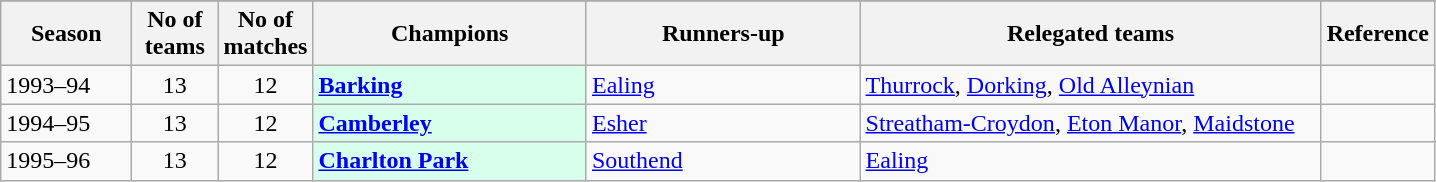<table class="wikitable">
<tr>
</tr>
<tr>
<th style="width:80px;">Season</th>
<th style="width:50px;">No of teams</th>
<th style="width:50px;">No of matches</th>
<th style="width:175px;">Champions</th>
<th style="width:175px;">Runners-up</th>
<th style="width:300px;">Relegated teams</th>
<th style="width:50px;">Reference</th>
</tr>
<tr>
<td>1993–94</td>
<td style="text-align: center;">13</td>
<td style="text-align: center;">12</td>
<td style="background:#d8ffeb;"><strong><a href='#'>Barking</a></strong></td>
<td><a href='#'>Ealing</a></td>
<td><a href='#'>Thurrock</a>, <a href='#'>Dorking</a>, <a href='#'>Old Alleynian</a></td>
<td></td>
</tr>
<tr>
<td>1994–95</td>
<td style="text-align: center;">13</td>
<td style="text-align: center;">12</td>
<td style="background:#d8ffeb;"><strong><a href='#'>Camberley</a></strong></td>
<td><a href='#'>Esher</a></td>
<td><a href='#'>Streatham-Croydon</a>, <a href='#'>Eton Manor</a>, <a href='#'>Maidstone</a></td>
<td></td>
</tr>
<tr>
<td>1995–96</td>
<td style="text-align: center;">13</td>
<td style="text-align: center;">12</td>
<td style="background:#d8ffeb;"><strong><a href='#'>Charlton Park</a></strong></td>
<td><a href='#'>Southend</a></td>
<td><a href='#'>Ealing</a></td>
<td></td>
</tr>
</table>
